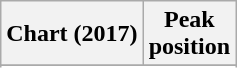<table class="wikitable sortable plainrowheaders" style="text-align:center">
<tr>
<th scope="col">Chart (2017)</th>
<th scope="col">Peak<br>position</th>
</tr>
<tr>
</tr>
<tr>
</tr>
</table>
